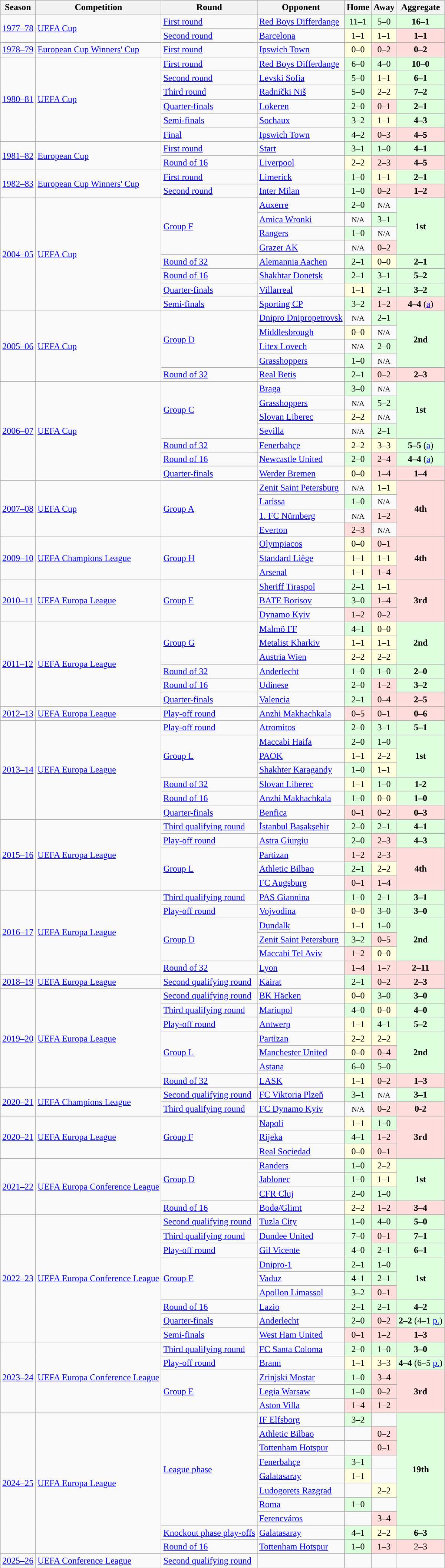<table class="wikitable sortable">
<tr>
<th>Season</th>
<th>Competition</th>
<th>Round</th>
<th>Opponent</th>
<th>Home</th>
<th>Away</th>
<th>Aggregate</th>
</tr>
<tr>
<td rowspan="2"><a href='#'>1977–78</a></td>
<td rowspan="2"><a href='#'>UEFA Cup</a></td>
<td><a href='#'>First round</a></td>
<td> <a href='#'>Red Boys Differdange</a></td>
<td bgcolor="#ddffdd" style="text-align:center;">11–1</td>
<td bgcolor="#ddffdd" style="text-align:center;">5–0</td>
<td bgcolor="#ddffdd" style="text-align:center;"><strong>16–1</strong></td>
</tr>
<tr>
<td><a href='#'>Second round</a></td>
<td> <a href='#'>Barcelona</a></td>
<td bgcolor="#ffffdd" style="text-align:center;">1–1</td>
<td bgcolor="#ffffdd" style="text-align:center;">1–1</td>
<td bgcolor="#ffdddd" style="text-align:center;"><strong>1–1</strong> </td>
</tr>
<tr>
<td><a href='#'>1978–79</a></td>
<td><a href='#'>European Cup Winners' Cup</a></td>
<td><a href='#'>First round</a></td>
<td> <a href='#'>Ipswich Town</a></td>
<td bgcolor="#ffffdd" style="text-align:center;">0–0</td>
<td bgcolor="#ffdddd" style="text-align:center;">0–2</td>
<td bgcolor="#ffdddd" style="text-align:center;"><strong>0–2</strong></td>
</tr>
<tr>
<td rowspan="6"><a href='#'>1980–81</a></td>
<td rowspan="6"><a href='#'>UEFA Cup</a></td>
<td><a href='#'>First round</a></td>
<td> <a href='#'>Red Boys Differdange</a></td>
<td bgcolor="#ddffdd" style="text-align:center;">6–0</td>
<td bgcolor="#ddffdd" style="text-align:center;">4–0</td>
<td bgcolor="#ddffdd" style="text-align:center;"><strong>10–0</strong></td>
</tr>
<tr>
<td><a href='#'>Second round</a></td>
<td> <a href='#'>Levski Sofia</a></td>
<td bgcolor="#ddffdd" style="text-align:center;">5–0</td>
<td bgcolor="#ffffdd" style="text-align:center;">1–1</td>
<td bgcolor="#ddffdd" style="text-align:center;"><strong>6–1</strong></td>
</tr>
<tr>
<td><a href='#'>Third round</a></td>
<td> <a href='#'>Radnički Niš</a></td>
<td bgcolor="#ddffdd" style="text-align:center;">5–0</td>
<td bgcolor="#ffffdd" style="text-align:center;">2–2</td>
<td bgcolor="#ddffdd" style="text-align:center;"><strong>7–2</strong></td>
</tr>
<tr>
<td><a href='#'>Quarter-finals</a></td>
<td> <a href='#'>Lokeren</a></td>
<td bgcolor="#ddffdd" style="text-align:center;">2–0</td>
<td bgcolor="#ffdddd" style="text-align:center;">0–1</td>
<td bgcolor="#ddffdd" style="text-align:center;"><strong>2–1</strong></td>
</tr>
<tr>
<td><a href='#'>Semi-finals</a></td>
<td> <a href='#'>Sochaux</a></td>
<td bgcolor="#ddffdd" style="text-align:center;">3–2</td>
<td bgcolor="#ffffdd" style="text-align:center;">1–1</td>
<td bgcolor="#ddffdd" style="text-align:center;"><strong>4–3</strong></td>
</tr>
<tr>
<td><a href='#'>Final</a></td>
<td> <a href='#'>Ipswich Town</a></td>
<td bgcolor="#ddffdd" style="text-align:center;">4–2</td>
<td bgcolor="#ffdddd" style="text-align:center;">0–3</td>
<td bgcolor="#ffdddd" style="text-align:center;"><strong>4–5</strong></td>
</tr>
<tr>
<td rowspan="2"><a href='#'>1981–82</a></td>
<td rowspan="2"><a href='#'>European Cup</a></td>
<td><a href='#'>First round</a></td>
<td> <a href='#'>Start</a></td>
<td bgcolor="#ddffdd" style="text-align:center;">3–1</td>
<td bgcolor="#ddffdd" style="text-align:center;">1–0</td>
<td bgcolor="#ddffdd" style="text-align:center;"><strong>4–1</strong></td>
</tr>
<tr>
<td><a href='#'>Round of 16</a></td>
<td> <a href='#'>Liverpool</a></td>
<td bgcolor="#ffffdd" style="text-align:center;">2–2</td>
<td bgcolor="#ffdddd" style="text-align:center;">2–3</td>
<td bgcolor="#ffdddd" style="text-align:center;"><strong>4–5</strong></td>
</tr>
<tr>
<td rowspan="2"><a href='#'>1982–83</a></td>
<td rowspan="2"><a href='#'>European Cup Winners' Cup</a></td>
<td><a href='#'>First round</a></td>
<td> <a href='#'>Limerick</a></td>
<td bgcolor="#ddffdd" style="text-align:center;">1–0</td>
<td bgcolor="#ffffdd" style="text-align:center;">1–1</td>
<td bgcolor="#ddffdd" style="text-align:center;"><strong>2–1</strong></td>
</tr>
<tr>
<td><a href='#'>Second round</a></td>
<td> <a href='#'>Inter Milan</a></td>
<td bgcolor="#ddffdd" style="text-align:center;">1–0</td>
<td bgcolor="#ffdddd" style="text-align:center;">0–2</td>
<td bgcolor="#ffdddd" style="text-align:center;"><strong>1–2</strong></td>
</tr>
<tr>
<td rowspan=8><a href='#'>2004–05</a></td>
<td rowspan=8><a href='#'>UEFA Cup</a></td>
<td rowspan=4><a href='#'>Group F</a></td>
<td> <a href='#'>Auxerre</a></td>
<td bgcolor="#ddffdd" style="text-align:center;">2–0</td>
<td style="text-align:center"><span><small>N/A</small></span></td>
<td bgcolor="#ddffdd" style="text-align:center;" rowspan=4><strong>1st</strong></td>
</tr>
<tr>
<td> <a href='#'>Amica Wronki</a></td>
<td style="text-align:center"><span><small>N/A</small></span></td>
<td bgcolor="#ddffdd" style="text-align:center;">3–1</td>
</tr>
<tr>
<td> <a href='#'>Rangers</a></td>
<td bgcolor="#ddffdd" style="text-align:center;">1–0</td>
<td style="text-align:center"><span><small>N/A</small></span></td>
</tr>
<tr>
<td> <a href='#'>Grazer AK</a></td>
<td style="text-align:center"><span><small>N/A</small></span></td>
<td bgcolor="#ffdddd" style="text-align:center;">0–2</td>
</tr>
<tr>
<td><a href='#'>Round of 32</a></td>
<td> <a href='#'>Alemannia Aachen</a></td>
<td bgcolor="#ddffdd" style="text-align:center;">2–1</td>
<td bgcolor="#ffffdd" style="text-align:center;">0–0</td>
<td bgcolor="#ddffdd" style="text-align:center;"><strong>2–1</strong></td>
</tr>
<tr>
<td><a href='#'>Round of 16</a></td>
<td> <a href='#'>Shakhtar Donetsk</a></td>
<td bgcolor="#ddffdd" style="text-align:center;">2–1</td>
<td bgcolor="#ddffdd" style="text-align:center;">3–1</td>
<td bgcolor="#ddffdd" style="text-align:center;"><strong>5–2</strong></td>
</tr>
<tr>
<td><a href='#'>Quarter-finals</a></td>
<td> <a href='#'>Villarreal</a></td>
<td bgcolor="#ffffdd" style="text-align:center;">1–1</td>
<td bgcolor="#ddffdd" style="text-align:center;">2–1</td>
<td bgcolor="#ddffdd" style="text-align:center;"><strong>3–2</strong></td>
</tr>
<tr>
<td><a href='#'>Semi-finals</a></td>
<td> <a href='#'>Sporting CP</a></td>
<td bgcolor="#ddffdd" style="text-align:center;">3–2</td>
<td bgcolor="#ffdddd" style="text-align:center;">1–2</td>
<td bgcolor="#ffdddd" style="text-align:center;"><strong>4–4</strong> (<a href='#'>a</a>)</td>
</tr>
<tr>
<td rowspan=5><a href='#'>2005–06</a></td>
<td rowspan=5><a href='#'>UEFA Cup</a></td>
<td rowspan=4><a href='#'>Group D</a></td>
<td> <a href='#'>Dnipro Dnipropetrovsk</a></td>
<td style="text-align:center"><span><small>N/A</small></span></td>
<td bgcolor="#ddffdd" style="text-align:center;">2–1</td>
<td bgcolor="#ddffdd" style="text-align:center;" rowspan=4><strong>2nd</strong></td>
</tr>
<tr>
<td> <a href='#'>Middlesbrough</a></td>
<td bgcolor="#ffffdd" style="text-align:center;">0–0</td>
<td style="text-align:center"><span><small>N/A</small></span></td>
</tr>
<tr>
<td> <a href='#'>Litex Lovech</a></td>
<td style="text-align:center"><span><small>N/A</small></span></td>
<td bgcolor="#ddffdd" style="text-align:center;">2–0</td>
</tr>
<tr>
<td> <a href='#'>Grasshoppers</a></td>
<td bgcolor="#ddffdd" style="text-align:center;">1–0</td>
<td style="text-align:center"><span><small>N/A</small></span></td>
</tr>
<tr>
<td><a href='#'>Round of 32</a></td>
<td> <a href='#'>Real Betis</a></td>
<td bgcolor="#ddffdd" style="text-align:center;">2–1</td>
<td bgcolor="#ffdddd" style="text-align:center;">0–2</td>
<td bgcolor="#ffdddd" style="text-align:center;"><strong>2–3</strong></td>
</tr>
<tr>
<td rowspan=7><a href='#'>2006–07</a></td>
<td rowspan=7><a href='#'>UEFA Cup</a></td>
<td rowspan=4><a href='#'>Group C</a></td>
<td> <a href='#'>Braga</a></td>
<td bgcolor="#ddffdd" style="text-align:center;">3–0</td>
<td style="text-align:center"><span><small>N/A</small></span></td>
<td bgcolor="#ddffdd" style="text-align:center;" rowspan=4><strong>1st</strong></td>
</tr>
<tr>
<td> <a href='#'>Grasshoppers</a></td>
<td style="text-align:center"><span><small>N/A</small></span></td>
<td bgcolor="#ddffdd" style="text-align:center;">5–2</td>
</tr>
<tr>
<td> <a href='#'>Slovan Liberec</a></td>
<td bgcolor="#ffffdd" style="text-align:center;">2–2</td>
<td style="text-align:center"><span><small>N/A</small></span></td>
</tr>
<tr>
<td> <a href='#'>Sevilla</a></td>
<td style="text-align:center"><span><small>N/A</small></span></td>
<td bgcolor="#ddffdd" style="text-align:center;">2–1</td>
</tr>
<tr>
<td><a href='#'>Round of 32</a></td>
<td> <a href='#'>Fenerbahçe</a></td>
<td bgcolor="#ffffdd" style="text-align:center;">2–2</td>
<td bgcolor="#ffffdd" style="text-align:center;">3–3</td>
<td bgcolor="#ddffdd" style="text-align:center;"><strong>5–5</strong> (<a href='#'>a</a>)</td>
</tr>
<tr>
<td><a href='#'>Round of 16</a></td>
<td> <a href='#'>Newcastle United</a></td>
<td bgcolor="#ddffdd" style="text-align:center;">2–0</td>
<td bgcolor="#ffdddd" style="text-align:center;">2–4</td>
<td bgcolor="#ddffdd" style="text-align:center;"><strong>4–4</strong> (<a href='#'>a</a>)</td>
</tr>
<tr>
<td><a href='#'>Quarter-finals</a></td>
<td> <a href='#'>Werder Bremen</a></td>
<td bgcolor="#ffffdd" style="text-align:center;">0–0</td>
<td bgcolor="#ffdddd" style="text-align:center;">1–4</td>
<td bgcolor="#ffdddd" style="text-align:center;"><strong>1–4</strong></td>
</tr>
<tr>
<td rowspan=4><a href='#'>2007–08</a></td>
<td rowspan=4><a href='#'>UEFA Cup</a></td>
<td rowspan=4><a href='#'>Group A</a></td>
<td> <a href='#'>Zenit Saint Petersburg</a></td>
<td style="text-align:center"><span><small>N/A</small></span></td>
<td bgcolor="#ffffdd" style="text-align:center;">1–1</td>
<td bgcolor="#ffdddd" style="text-align:center;" rowspan=4><strong>4th</strong></td>
</tr>
<tr>
<td> <a href='#'>Larissa</a></td>
<td bgcolor="#ddffdd" style="text-align:center;">1–0</td>
<td style="text-align:center"><span><small>N/A</small></span></td>
</tr>
<tr>
<td> <a href='#'>1. FC Nürnberg</a></td>
<td style="text-align:center"><span><small>N/A</small></span></td>
<td bgcolor="#ffdddd" style="text-align:center;">1–2</td>
</tr>
<tr>
<td> <a href='#'>Everton</a></td>
<td bgcolor="#ffdddd" style="text-align:center;">2–3</td>
<td style="text-align:center"><span><small>N/A</small></span></td>
</tr>
<tr>
<td rowspan=3><a href='#'>2009–10</a></td>
<td rowspan=3><a href='#'>UEFA Champions League</a></td>
<td rowspan=3><a href='#'>Group H</a></td>
<td> <a href='#'>Olympiacos</a></td>
<td bgcolor="#ffffdd" style="text-align:center;">0–0</td>
<td bgcolor="#ffdddd" style="text-align:center;">0–1</td>
<td bgcolor="#ffdddd" style="text-align:center;" rowspan=3><strong>4th</strong></td>
</tr>
<tr>
<td> <a href='#'>Standard Liège</a></td>
<td bgcolor="#ffffdd" style="text-align:center;">1–1</td>
<td bgcolor="#ffffdd" style="text-align:center;">1–1</td>
</tr>
<tr>
<td> <a href='#'>Arsenal</a></td>
<td bgcolor="#ffffdd" style="text-align:center;">1–1</td>
<td bgcolor="#ffdddd" style="text-align:center;">1–4</td>
</tr>
<tr>
<td rowspan=3><a href='#'>2010–11</a></td>
<td rowspan=3><a href='#'>UEFA Europa League</a></td>
<td rowspan=3><a href='#'>Group E</a></td>
<td> <a href='#'>Sheriff Tiraspol</a></td>
<td bgcolor="#ddffdd" style="text-align:center;">2–1</td>
<td bgcolor="#ffffdd" style="text-align:center;">1–1</td>
<td bgcolor="#ffdddd" style="text-align:center;" rowspan=3><strong>3rd</strong></td>
</tr>
<tr>
<td> <a href='#'>BATE Borisov</a></td>
<td bgcolor="#ddffdd" style="text-align:center;">3–0</td>
<td bgcolor="#ffdddd" style="text-align:center;">1–4</td>
</tr>
<tr>
<td> <a href='#'>Dynamo Kyiv</a></td>
<td bgcolor="#ffdddd" style="text-align:center;">1–2</td>
<td bgcolor="#ffdddd" style="text-align:center;">0–2</td>
</tr>
<tr>
<td rowspan=6><a href='#'>2011–12</a></td>
<td rowspan=6><a href='#'>UEFA Europa League</a></td>
<td rowspan=3><a href='#'>Group G</a></td>
<td> <a href='#'>Malmö FF</a></td>
<td bgcolor="#ddffdd" style="text-align:center;">4–1</td>
<td bgcolor="#ffffdd" style="text-align:center;">0–0</td>
<td bgcolor="#ddffdd" style="text-align:center;" rowspan=3><strong>2nd</strong></td>
</tr>
<tr>
<td> <a href='#'>Metalist Kharkiv</a></td>
<td bgcolor="#ffffdd" style="text-align:center;">1–1</td>
<td bgcolor="#ffffdd" style="text-align:center;">1–1</td>
</tr>
<tr>
<td> <a href='#'>Austria Wien</a></td>
<td bgcolor="#ffffdd" style="text-align:center;">2–2</td>
<td bgcolor="#ffffdd" style="text-align:center;">2–2</td>
</tr>
<tr>
<td><a href='#'>Round of 32</a></td>
<td> <a href='#'>Anderlecht</a></td>
<td bgcolor="#ddffdd" style="text-align:center;">1–0</td>
<td bgcolor="#ddffdd" style="text-align:center;">1–0</td>
<td bgcolor="#ddffdd" style="text-align:center;"><strong>2–0</strong></td>
</tr>
<tr>
<td><a href='#'>Round of 16</a></td>
<td> <a href='#'>Udinese</a></td>
<td bgcolor="#ddffdd" style="text-align:center;">2–0</td>
<td bgcolor="#ffdddd" style="text-align:center;">1–2</td>
<td bgcolor="#ddffdd" style="text-align:center;"><strong>3–2</strong></td>
</tr>
<tr>
<td><a href='#'>Quarter-finals</a></td>
<td> <a href='#'>Valencia</a></td>
<td bgcolor="#ddffdd" style="text-align:center;">2–1</td>
<td bgcolor="#ffdddd" style="text-align:center;">0–4</td>
<td bgcolor="#ffdddd" style="text-align:center;"><strong>2–5</strong></td>
</tr>
<tr>
<td><a href='#'>2012–13</a></td>
<td><a href='#'>UEFA Europa League</a></td>
<td><a href='#'>Play-off round</a></td>
<td> <a href='#'>Anzhi Makhachkala</a></td>
<td bgcolor="#ffdddd" style="text-align:center;">0–5</td>
<td bgcolor="#ffdddd" style="text-align:center;">0–1</td>
<td bgcolor="#ffdddd" style="text-align:center;"><strong>0–6</strong></td>
</tr>
<tr>
<td rowspan="7"><a href='#'>2013–14</a></td>
<td rowspan="7"><a href='#'>UEFA Europa League</a></td>
<td><a href='#'>Play-off round</a></td>
<td> <a href='#'>Atromitos</a></td>
<td bgcolor="#ddffdd" style="text-align:center;">2–0</td>
<td bgcolor="#ddffdd" style="text-align:center;">3–1</td>
<td bgcolor="#ddffdd" style="text-align:center;"><strong>5–1</strong></td>
</tr>
<tr>
<td rowspan=3><a href='#'>Group L</a></td>
<td> <a href='#'>Maccabi Haifa</a></td>
<td bgcolor="#ddffdd" style="text-align:center;">2–0</td>
<td bgcolor="#ddffdd" style="text-align:center;">1–0</td>
<td bgcolor="#ddffdd" style="text-align:center;" rowspan=3><strong>1st</strong></td>
</tr>
<tr>
<td> <a href='#'>PAOK</a></td>
<td bgcolor="#ffffdd" style="text-align:center;">1–1</td>
<td bgcolor="#ffffdd" style="text-align:center;">2–2</td>
</tr>
<tr>
<td> <a href='#'>Shakhter Karagandy</a></td>
<td bgcolor="#ddffdd" style="text-align:center;">1–0</td>
<td bgcolor="#ffffdd" style="text-align:center;">1–1</td>
</tr>
<tr>
<td><a href='#'>Round of 32</a></td>
<td> <a href='#'>Slovan Liberec</a></td>
<td bgcolor="#ffffdd" style="text-align:center;">1–1</td>
<td bgcolor="#ddffdd" style="text-align:center;">1–0</td>
<td bgcolor="#ddffdd" style="text-align:center;"><strong>1-2</strong></td>
</tr>
<tr>
<td><a href='#'>Round of 16</a></td>
<td> <a href='#'>Anzhi Makhachkala</a></td>
<td bgcolor="#ddffdd" style="text-align:center;">1–0</td>
<td bgcolor="#ffffdd" style="text-align:center;">0–0</td>
<td bgcolor="#ddffdd" style="text-align:center;"><strong>1–0</strong></td>
</tr>
<tr>
<td><a href='#'>Quarter-finals</a></td>
<td> <a href='#'>Benfica</a></td>
<td bgcolor="#ffdddd" style="text-align:center;">0–1</td>
<td bgcolor="#ffdddd" style="text-align:center;">0–2</td>
<td bgcolor="#ffdddd" style="text-align:center;"><strong>0–3</strong></td>
</tr>
<tr>
<td rowspan="5"><a href='#'>2015–16</a></td>
<td rowspan="5"><a href='#'>UEFA Europa League</a></td>
<td><a href='#'>Third qualifying round</a></td>
<td> <a href='#'>İstanbul Başakşehir</a></td>
<td bgcolor="#ddffdd" style="text-align:center;">2–0</td>
<td bgcolor="#ddffdd" style="text-align:center;">2–1</td>
<td bgcolor="#ddffdd" style="text-align:center;"><strong>4–1</strong></td>
</tr>
<tr>
<td><a href='#'>Play-off round</a></td>
<td> <a href='#'>Astra Giurgiu</a></td>
<td bgcolor="#ddffdd" style="text-align:center;">2–0</td>
<td bgcolor="#ffdddd" style="text-align:center;">2–3</td>
<td bgcolor="#ddffdd" style="text-align:center;"><strong>4–3</strong></td>
</tr>
<tr>
<td rowspan=3><a href='#'>Group L</a></td>
<td> <a href='#'>Partizan</a></td>
<td bgcolor="#ffdddd" style="text-align:center;">1–2</td>
<td bgcolor="#ffdddd" style="text-align:center;">2–3</td>
<td bgcolor="#ffdddd" style="text-align:center;" rowspan=3><strong>4th</strong></td>
</tr>
<tr>
<td> <a href='#'>Athletic Bilbao</a></td>
<td bgcolor="#ddffdd" style="text-align:center;">2–1</td>
<td bgcolor="#ffffdd" style="text-align:center;">2–2</td>
</tr>
<tr>
<td> <a href='#'>FC Augsburg</a></td>
<td bgcolor="#ffdddd" style="text-align:center;">0–1</td>
<td bgcolor="#ffdddd" style="text-align:center;">1–4</td>
</tr>
<tr>
<td rowspan="6"><a href='#'>2016–17</a></td>
<td rowspan="6"><a href='#'>UEFA Europa League</a></td>
<td><a href='#'>Third qualifying round</a></td>
<td> <a href='#'>PAS Giannina</a></td>
<td bgcolor="#ddffdd" style="text-align:center;">1–0</td>
<td bgcolor="#ddffdd" style="text-align:center;">2–1</td>
<td bgcolor="#ddffdd" style="text-align:center;"><strong>3–1</strong></td>
</tr>
<tr>
<td><a href='#'>Play-off round</a></td>
<td> <a href='#'>Vojvodina</a></td>
<td bgcolor="#ffffdd" style="text-align:center;">0–0</td>
<td bgcolor="#ddffdd" style="text-align:center;">3–0</td>
<td bgcolor="#ddffdd" style="text-align:center;"><strong>3–0</strong></td>
</tr>
<tr>
<td rowspan=3><a href='#'>Group D</a></td>
<td> <a href='#'>Dundalk</a></td>
<td bgcolor="#ffffdd" style="text-align:center;">1–1</td>
<td bgcolor="#ddffdd" style="text-align:center;">1–0</td>
<td bgcolor="#ddffdd" style="text-align:center;" rowspan=3><strong>2nd</strong></td>
</tr>
<tr>
<td> <a href='#'>Zenit Saint Petersburg</a></td>
<td bgcolor="#ddffdd" style="text-align:center;">3–2</td>
<td bgcolor="#ffdddd" style="text-align:center;">0–5</td>
</tr>
<tr>
<td> <a href='#'>Maccabi Tel Aviv</a></td>
<td bgcolor="#ffdddd" style="text-align:center;">1–2</td>
<td bgcolor="#ffffdd" style="text-align:center;">0–0</td>
</tr>
<tr>
<td><a href='#'>Round of 32</a></td>
<td> <a href='#'>Lyon</a></td>
<td bgcolor="#ffdddd" style="text-align:center;">1–4</td>
<td bgcolor="#ffdddd" style="text-align:center;">1–7</td>
<td bgcolor="#ffdddd" style="text-align:center;"><strong>2–11</strong></td>
</tr>
<tr>
<td><a href='#'>2018–19</a></td>
<td><a href='#'>UEFA Europa League</a></td>
<td><a href='#'>Second qualifying round</a></td>
<td> <a href='#'>Kairat</a></td>
<td bgcolor="#ddffdd" style="text-align:center;">2–1</td>
<td bgcolor="#ffdddd" style="text-align:center;">0–2</td>
<td bgcolor="#ffdddd" style="text-align:center;"><strong>2–3</strong></td>
</tr>
<tr>
<td rowspan="7"><a href='#'>2019–20</a></td>
<td rowspan="7"><a href='#'>UEFA Europa League</a></td>
<td><a href='#'>Second qualifying round</a></td>
<td> <a href='#'>BK Häcken</a></td>
<td bgcolor="#ffffdd" style="text-align:center;">0–0</td>
<td bgcolor="#ddffdd" style="text-align:center;">3–0</td>
<td bgcolor="#ddffdd" style="text-align:center;"><strong>3–0</strong></td>
</tr>
<tr>
<td><a href='#'>Third qualifying round</a></td>
<td> <a href='#'>Mariupol</a></td>
<td bgcolor="#ddffdd" style="text-align:center;">4–0</td>
<td bgcolor="#ffffdd" style="text-align:center;">0–0</td>
<td bgcolor="#ddffdd" style="text-align:center;"><strong>4–0</strong></td>
</tr>
<tr>
<td><a href='#'>Play-off round</a></td>
<td> <a href='#'>Antwerp</a></td>
<td bgcolor="#ffffdd" style="text-align:center;">1–1</td>
<td bgcolor="#ddffdd" style="text-align:center;">4–1</td>
<td bgcolor="#ddffdd" style="text-align:center;"><strong>5–2</strong></td>
</tr>
<tr>
<td rowspan=3><a href='#'>Group L</a></td>
<td> <a href='#'>Partizan</a></td>
<td bgcolor="#ffffdd" style="text-align:center;">2–2</td>
<td bgcolor="#ffffdd" style="text-align:center;">2–2</td>
<td bgcolor="#ddffdd" style="text-align:center;" rowspan=3><strong>2nd</strong></td>
</tr>
<tr>
<td> <a href='#'>Manchester United</a></td>
<td bgcolor="#ffffdd" style="text-align:center;">0–0</td>
<td bgcolor="#ffdddd" style="text-align:center;">0–4</td>
</tr>
<tr>
<td> <a href='#'>Astana</a></td>
<td bgcolor="#ddffdd" style="text-align:center;">6–0</td>
<td bgcolor="#ddffdd" style="text-align:center;">5–0</td>
</tr>
<tr>
<td><a href='#'>Round of 32</a></td>
<td> <a href='#'>LASK</a></td>
<td bgcolor="#ffffdd" style="text-align:center;">1–1</td>
<td bgcolor="#ffdddd" style="text-align:center;">0–2</td>
<td bgcolor="#ffdddd" style="text-align:center;"><strong>1–3</strong></td>
</tr>
<tr>
<td rowspan=2><a href='#'>2020–21</a></td>
<td rowspan=2><a href='#'>UEFA Champions League</a></td>
<td rowspan=1><a href='#'>Second qualifying round</a></td>
<td> <a href='#'>FC Viktoria Plzeň</a></td>
<td bgcolor="#ddffdd" style="text-align:center;">3–1</td>
<td style="text-align:center"><span><small>N/A</small></span></td>
<td bgcolor="#ddffdd" style="text-align:center;"><strong>3–1</strong></td>
</tr>
<tr>
<td rowspan=1><a href='#'>Third qualifying round</a></td>
<td> <a href='#'>FC Dynamo Kyiv</a></td>
<td style="text-align:center"><span><small>N/A</small></span></td>
<td bgcolor="#ffdddd" style="text-align:center;">0–2</td>
<td bgcolor="#ffdddd" style="text-align:center;"><strong>0-2</strong></td>
</tr>
<tr>
<td rowspan=3><a href='#'>2020–21</a></td>
<td rowspan=3><a href='#'>UEFA Europa League</a></td>
<td rowspan=3><a href='#'>Group F</a></td>
<td> <a href='#'>Napoli</a></td>
<td bgcolor="#ffffdd" style="text-align:center;">1–1</td>
<td bgcolor="#ddffdd" style="text-align:center;">1–0</td>
<td bgcolor="#ffdddd" style="text-align:center;" rowspan=3><strong>3rd</strong></td>
</tr>
<tr>
<td> <a href='#'>Rijeka</a></td>
<td bgcolor="#ddffdd" style="text-align:center;">4–1</td>
<td bgcolor="#ffdddd" style="text-align:center;">1–2</td>
</tr>
<tr>
<td> <a href='#'>Real Sociedad</a></td>
<td bgcolor="#ffffdd" style="text-align:center;">0–0</td>
<td bgcolor="#ffdddd" style="text-align:center;">0–1</td>
</tr>
<tr>
<td rowspan=4><a href='#'>2021–22</a></td>
<td rowspan=4><a href='#'>UEFA Europa Conference League</a></td>
<td rowspan=3><a href='#'>Group D</a></td>
<td> <a href='#'>Randers</a></td>
<td bgcolor="#ddffdd" style="text-align:center;">1–0</td>
<td bgcolor="#ffffdd" style="text-align:center;">2–2</td>
<td bgcolor="#ddffdd" style="text-align:center;" rowspan=3><strong>1st</strong></td>
</tr>
<tr>
<td> <a href='#'>Jablonec</a></td>
<td bgcolor="#ddffdd" style="text-align:center;">1–0</td>
<td bgcolor="#ffffdd" style="text-align:center;">1–1</td>
</tr>
<tr>
<td> <a href='#'>CFR Cluj</a></td>
<td bgcolor="#ddffdd" style="text-align:center;">2–0</td>
<td bgcolor="#ddffdd" style="text-align:center;">1–0</td>
</tr>
<tr>
<td><a href='#'>Round of 16</a></td>
<td> <a href='#'>Bodø/Glimt</a></td>
<td bgcolor="#ffffdd" style="text-align:center;">2–2</td>
<td bgcolor="#ffdddd" style="text-align:center;">1–2</td>
<td bgcolor="#ffdddd" style="text-align:center;"><strong>3–4</strong></td>
</tr>
<tr>
<td rowspan="9"><a href='#'>2022–23</a></td>
<td rowspan="9"><a href='#'>UEFA Europa Conference League</a></td>
<td><a href='#'>Second qualifying round</a></td>
<td> <a href='#'>Tuzla City</a></td>
<td bgcolor="#ddffdd" style="text-align:center;">1–0</td>
<td bgcolor="#ddffdd" style="text-align:center;">4–0</td>
<td bgcolor="#ddffdd" style="text-align:center;"><strong>5–0</strong></td>
</tr>
<tr>
<td><a href='#'>Third qualifying round</a></td>
<td> <a href='#'>Dundee United</a></td>
<td bgcolor="#ddffdd" style="text-align:center;">7–0</td>
<td bgcolor="#ffdddd" style="text-align:center;">0–1</td>
<td bgcolor="#ddffdd" style="text-align:center;"><strong>7–1</strong></td>
</tr>
<tr>
<td><a href='#'>Play-off round</a></td>
<td> <a href='#'>Gil Vicente</a></td>
<td bgcolor="#ddffdd" style="text-align:center;">4–0</td>
<td bgcolor="#ddffdd" style="text-align:center;">2–1</td>
<td bgcolor="#ddffdd" style="text-align:center;"><strong>6–1</strong></td>
</tr>
<tr>
<td rowspan=3><a href='#'>Group E</a></td>
<td> <a href='#'>Dnipro-1</a></td>
<td bgcolor="#ddffdd" style="text-align:center;">2–1</td>
<td bgcolor="#ddffdd" style="text-align:center;">1–0</td>
<td bgcolor="#ddffdd" style="text-align:center;" rowspan=3><strong>1st</strong></td>
</tr>
<tr>
<td> <a href='#'>Vaduz</a></td>
<td bgcolor="#ddffdd" style="text-align:center;">4–1</td>
<td bgcolor="#ddffdd" style="text-align:center;">2–1</td>
</tr>
<tr>
<td> <a href='#'>Apollon Limassol</a></td>
<td bgcolor="#ddffdd" style="text-align:center;">3–2</td>
<td bgcolor="#ffdddd" style="text-align:center;">0–1</td>
</tr>
<tr>
<td><a href='#'>Round of 16</a></td>
<td> <a href='#'>Lazio</a></td>
<td bgcolor="#ddffdd" style="text-align:center;">2–1</td>
<td bgcolor="#ddffdd" style="text-align:center;">2–1</td>
<td bgcolor="#ddffdd" style="text-align:center;"><strong>4–2</strong></td>
</tr>
<tr>
<td><a href='#'>Quarter-finals</a></td>
<td> <a href='#'>Anderlecht</a></td>
<td bgcolor="#ddffdd" style="text-align:center;">2–0</td>
<td bgcolor="#ffdddd" style="text-align:center;">0–2</td>
<td bgcolor="#ddffdd" style="text-align:center;"><strong>2–2</strong> (4–1 <a href='#'>p.</a>)</td>
</tr>
<tr>
<td><a href='#'>Semi-finals</a></td>
<td> <a href='#'>West Ham United</a></td>
<td bgcolor="#ffdddd" style="text-align:center;">0–1</td>
<td bgcolor="#ffdddd" style="text-align:center;">1–2</td>
<td bgcolor="#ffdddd" style="text-align:center;"><strong>1–3</strong></td>
</tr>
<tr>
<td rowspan="5"><a href='#'>2023–24</a></td>
<td rowspan="5"><a href='#'>UEFA Europa Conference League</a></td>
<td><a href='#'>Third qualifying round</a></td>
<td> <a href='#'>FC Santa Coloma</a></td>
<td bgcolor="#ddffdd" style="text-align:center;">2–0</td>
<td bgcolor="#ddffdd" style="text-align:center;">1–0</td>
<td bgcolor="#ddffdd" style="text-align:center;"><strong>3–0</strong></td>
</tr>
<tr>
<td><a href='#'>Play-off round</a></td>
<td> <a href='#'>Brann</a></td>
<td bgcolor="#ffffdd" style="text-align:center;">1–1</td>
<td bgcolor="#ffffdd" style="text-align:center;">3–3</td>
<td bgcolor="#ddffdd" style="text-align:center;"><strong>4–4</strong> (6–5 <a href='#'>p.</a>)</td>
</tr>
<tr>
<td rowspan="3"><a href='#'>Group E</a></td>
<td> <a href='#'>Zrinjski Mostar</a></td>
<td bgcolor="#ddffdd" style="text-align:center;">1–0</td>
<td bgcolor="#ffdddd" style="text-align:center;">3–4</td>
<td bgcolor="#ffdddd" style="text-align:center;" rowspan=3><strong>3rd</strong></td>
</tr>
<tr>
<td> <a href='#'>Legia Warsaw</a></td>
<td bgcolor="#ddffdd" style="text-align:center;">1–0</td>
<td bgcolor="#ffdddd" style="text-align:center;">0–2</td>
</tr>
<tr>
<td> <a href='#'>Aston Villa</a></td>
<td bgcolor="#ffdddd" style="text-align:center;">1–4</td>
<td bgcolor="#ffdddd" style="text-align:center;">1–2</td>
</tr>
<tr>
<td rowspan=10><a href='#'>2024–25</a></td>
<td rowspan="10"><a href='#'>UEFA Europa League</a></td>
<td rowspan=8><a href='#'>League phase</a></td>
<td> <a href='#'>IF Elfsborg</a></td>
<td bgcolor="#ddffdd" style="text-align:center;">3–2</td>
<td></td>
<td bgcolor="#ddffdd" style="text-align:center;" rowspan=8><strong>19th</strong></td>
</tr>
<tr>
<td> <a href='#'>Athletic Bilbao</a></td>
<td></td>
<td bgcolor="#ffdddd" style="text-align:center;">0–2</td>
</tr>
<tr>
<td> <a href='#'>Tottenham Hotspur</a></td>
<td></td>
<td bgcolor="#ffdddd" style="text-align:center;">0–1</td>
</tr>
<tr>
<td> <a href='#'>Fenerbahçe</a></td>
<td bgcolor="#ddffdd" style="text-align:center;">3–1</td>
<td></td>
</tr>
<tr>
<td> <a href='#'>Galatasaray</a></td>
<td bgcolor="#ffffdd" style="text-align:center;">1–1</td>
<td></td>
</tr>
<tr>
<td> <a href='#'>Ludogorets Razgrad</a></td>
<td></td>
<td bgcolor="#ffffdd" style="text-align:center;">2–2</td>
</tr>
<tr>
<td> <a href='#'>Roma</a></td>
<td bgcolor="#ddffdd" style="text-align:center;">1–0</td>
<td></td>
</tr>
<tr>
<td> <a href='#'>Ferencváros</a></td>
<td></td>
<td bgcolor="#ffdddd" style="text-align:center;">3–4</td>
</tr>
<tr>
<td><a href='#'>Knockout phase play-offs</a></td>
<td> <a href='#'>Galatasaray</a></td>
<td bgcolor="#ddffdd" style="text-align:center;">4–1</td>
<td bgcolor="#ffffdd" style="text-align:center;">2–2</td>
<td bgcolor="#ddffdd" style="text-align:center;"><strong>6–3</strong></td>
</tr>
<tr>
<td><a href='#'>Round of 16</a></td>
<td> <a href='#'>Tottenham Hotspur</a></td>
<td bgcolor="#ddffdd" style="text-align:center;">1–0</td>
<td bgcolor="#ffdddd" style="text-align:center;">1–3</td>
<td bgcolor="#ffdddd" style="text-align:center;">2–3</td>
</tr>
<tr>
<td><a href='#'>2025–26</a></td>
<td><a href='#'>UEFA Conference League</a></td>
<td><a href='#'>Second qualifying round</a></td>
<td></td>
<td style="text-align:center;"></td>
<td style="text-align:center;"></td>
<td style="text-align:center;"></td>
</tr>
</table>
